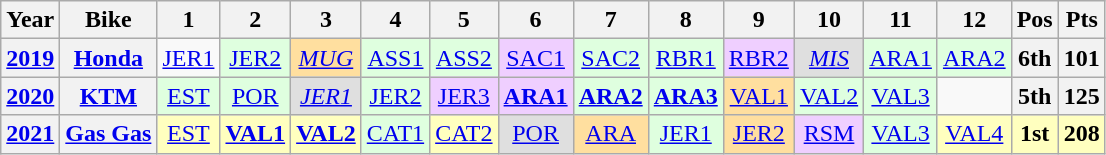<table class="wikitable" style="text-align:center;">
<tr>
<th>Year</th>
<th>Bike</th>
<th>1</th>
<th>2</th>
<th>3</th>
<th>4</th>
<th>5</th>
<th>6</th>
<th>7</th>
<th>8</th>
<th>9</th>
<th>10</th>
<th>11</th>
<th>12</th>
<th>Pos</th>
<th>Pts</th>
</tr>
<tr>
<th><a href='#'>2019</a></th>
<th><a href='#'>Honda</a></th>
<td><a href='#'>JER1</a></td>
<td style="background:#dfffdf;"><a href='#'>JER2</a><br></td>
<td style="background:#ffdf9f;"><em><a href='#'>MUG</a></em><br></td>
<td style="background:#dfffdf;"><a href='#'>ASS1</a><br></td>
<td style="background:#dfffdf;"><a href='#'>ASS2</a><br></td>
<td style="background:#efcfff;"><a href='#'>SAC1</a><br></td>
<td style="background:#dfffdf;"><a href='#'>SAC2</a><br></td>
<td style="background:#dfffdf;"><a href='#'>RBR1</a><br></td>
<td style="background:#efcfff;"><a href='#'>RBR2</a><br></td>
<td style="background:#dfdfdf;"><em><a href='#'>MIS</a></em><br></td>
<td style="background:#dfffdf;"><a href='#'>ARA1</a><br></td>
<td style="background:#dfffdf;"><a href='#'>ARA2</a><br></td>
<th>6th</th>
<th>101</th>
</tr>
<tr>
<th><a href='#'>2020</a></th>
<th><a href='#'>KTM</a></th>
<td style="background:#dfffdf;"><a href='#'>EST</a><br></td>
<td style="background:#dfffdf;"><a href='#'>POR</a><br></td>
<td style="background:#dfdfdf;"><em><a href='#'>JER1</a></em><br></td>
<td style="background:#dfffdf;"><a href='#'>JER2</a><br></td>
<td style="background:#efcfff;"><a href='#'>JER3</a><br></td>
<td style="background:#efcfff;"><strong><a href='#'>ARA1</a></strong><br></td>
<td style="background:#dfffdf;"><strong><a href='#'>ARA2</a></strong><br></td>
<td style="background:#dfffdf;"><strong><a href='#'>ARA3</a></strong><br></td>
<td style="background:#ffdf9f;"><a href='#'>VAL1</a><br></td>
<td style="background:#dfffdf;"><a href='#'>VAL2</a><br></td>
<td style="background:#dfffdf;"><a href='#'>VAL3</a><br></td>
<td></td>
<th>5th</th>
<th>125</th>
</tr>
<tr>
<th><a href='#'>2021</a></th>
<th><a href='#'>Gas Gas</a></th>
<td style="background:#ffffbf;"><a href='#'>EST</a><br></td>
<td style="background:#ffffbf;"><strong><a href='#'>VAL1</a></strong><br></td>
<td style="background:#ffffbf;"><strong><a href='#'>VAL2</a></strong><br></td>
<td style="background:#dfffdf;"><a href='#'>CAT1</a><br></td>
<td style="background:#ffffbf;"><a href='#'>CAT2</a><br></td>
<td style="background:#dfdfdf;"><a href='#'>POR</a><br></td>
<td style="background:#ffdf9f;"><a href='#'>ARA</a><br></td>
<td style="background:#dfffdf;"><a href='#'>JER1</a><br></td>
<td style="background:#ffdf9f;"><a href='#'>JER2</a><br></td>
<td style="background:#efcfff;"><a href='#'>RSM</a><br></td>
<td style="background:#dfffdf;"><a href='#'>VAL3</a><br></td>
<td style="background:#ffffbf;"><a href='#'>VAL4</a><br></td>
<th style="background:#ffffbf;">1st</th>
<th style="background:#ffffbf;">208</th>
</tr>
</table>
